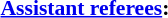<table style="width:50%; font-size:90%;">
<tr>
<td><br><strong><a href='#'>Assistant referees</a>:</strong></td>
</tr>
</table>
